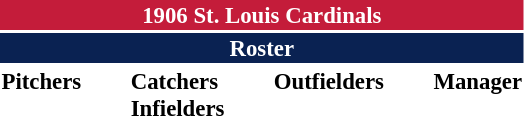<table class="toccolours" style="font-size: 95%;">
<tr>
<th colspan="10" style="background-color: #c41c3a; color: white; text-align: center;">1906 St. Louis Cardinals</th>
</tr>
<tr>
<td colspan="10" style="background-color: #0a2252; color: white; text-align: center;"><strong>Roster</strong></td>
</tr>
<tr>
<td valign="top"><strong>Pitchers</strong><br>













</td>
<td width="25px"></td>
<td valign="top"><strong>Catchers</strong><br>






<strong>Infielders</strong>








</td>
<td width="25px"></td>
<td valign="top"><strong>Outfielders</strong><br>








</td>
<td width="25px"></td>
<td valign="top"><strong>Manager</strong><br></td>
</tr>
</table>
